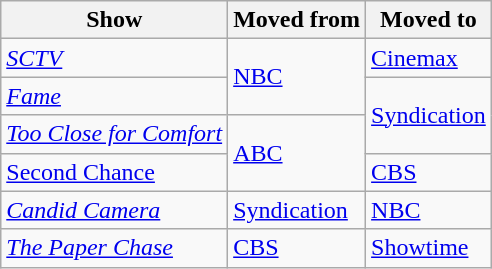<table class="wikitable sortable">
<tr>
<th>Show</th>
<th>Moved from</th>
<th>Moved to</th>
</tr>
<tr>
<td><em><a href='#'>SCTV</a></em></td>
<td rowspan="2"><a href='#'>NBC</a></td>
<td><a href='#'>Cinemax</a></td>
</tr>
<tr>
<td><em><a href='#'>Fame</a></em></td>
<td rowspan="2"><a href='#'>Syndication</a></td>
</tr>
<tr>
<td><em><a href='#'>Too Close for Comfort</a></em></td>
<td rowspan="2"><a href='#'>ABC</a></td>
</tr>
<tr>
<td><a href='#'>Second Chance</a></td>
<td><a href='#'>CBS</a></td>
</tr>
<tr>
<td><em><a href='#'>Candid Camera</a></em></td>
<td><a href='#'>Syndication</a></td>
<td><a href='#'>NBC</a></td>
</tr>
<tr>
<td><em><a href='#'>The Paper Chase</a></em></td>
<td><a href='#'>CBS</a></td>
<td><a href='#'>Showtime</a></td>
</tr>
</table>
